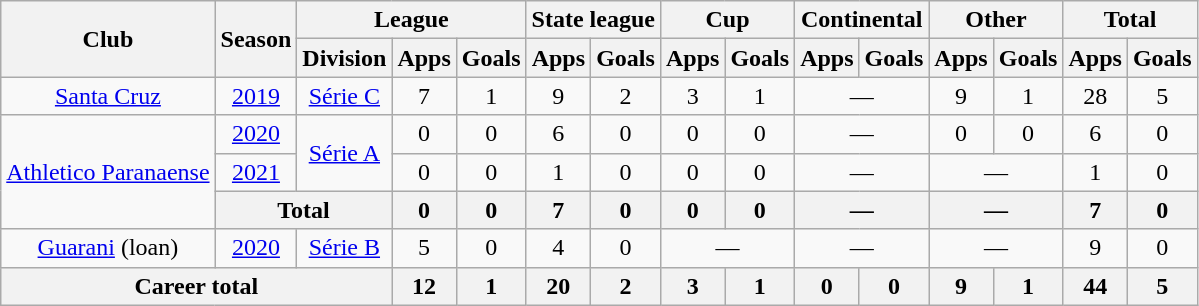<table class="wikitable" style="text-align: center">
<tr>
<th rowspan="2">Club</th>
<th rowspan="2">Season</th>
<th colspan="3">League</th>
<th colspan="2">State league</th>
<th colspan="2">Cup</th>
<th colspan="2">Continental</th>
<th colspan="2">Other</th>
<th colspan="2">Total</th>
</tr>
<tr>
<th>Division</th>
<th>Apps</th>
<th>Goals</th>
<th>Apps</th>
<th>Goals</th>
<th>Apps</th>
<th>Goals</th>
<th>Apps</th>
<th>Goals</th>
<th>Apps</th>
<th>Goals</th>
<th>Apps</th>
<th>Goals</th>
</tr>
<tr>
<td><a href='#'>Santa Cruz</a></td>
<td><a href='#'>2019</a></td>
<td><a href='#'>Série C</a></td>
<td>7</td>
<td>1</td>
<td>9</td>
<td>2</td>
<td>3</td>
<td>1</td>
<td colspan="2">—</td>
<td>9</td>
<td>1</td>
<td>28</td>
<td>5</td>
</tr>
<tr>
<td rowspan="3"><a href='#'>Athletico Paranaense</a></td>
<td><a href='#'>2020</a></td>
<td rowspan="2"><a href='#'>Série A</a></td>
<td>0</td>
<td>0</td>
<td>6</td>
<td>0</td>
<td>0</td>
<td>0</td>
<td colspan="2">—</td>
<td>0</td>
<td>0</td>
<td>6</td>
<td>0</td>
</tr>
<tr>
<td><a href='#'>2021</a></td>
<td>0</td>
<td>0</td>
<td>1</td>
<td>0</td>
<td>0</td>
<td>0</td>
<td colspan="2">—</td>
<td colspan="2">—</td>
<td>1</td>
<td>0</td>
</tr>
<tr>
<th colspan="2">Total</th>
<th>0</th>
<th>0</th>
<th>7</th>
<th>0</th>
<th>0</th>
<th>0</th>
<th colspan="2">—</th>
<th colspan="2">—</th>
<th>7</th>
<th>0</th>
</tr>
<tr>
<td><a href='#'>Guarani</a> (loan)</td>
<td><a href='#'>2020</a></td>
<td><a href='#'>Série B</a></td>
<td>5</td>
<td>0</td>
<td>4</td>
<td>0</td>
<td colspan="2">—</td>
<td colspan="2">—</td>
<td colspan="2">—</td>
<td>9</td>
<td>0</td>
</tr>
<tr>
<th colspan="3"><strong>Career total</strong></th>
<th>12</th>
<th>1</th>
<th>20</th>
<th>2</th>
<th>3</th>
<th>1</th>
<th>0</th>
<th>0</th>
<th>9</th>
<th>1</th>
<th>44</th>
<th>5</th>
</tr>
</table>
